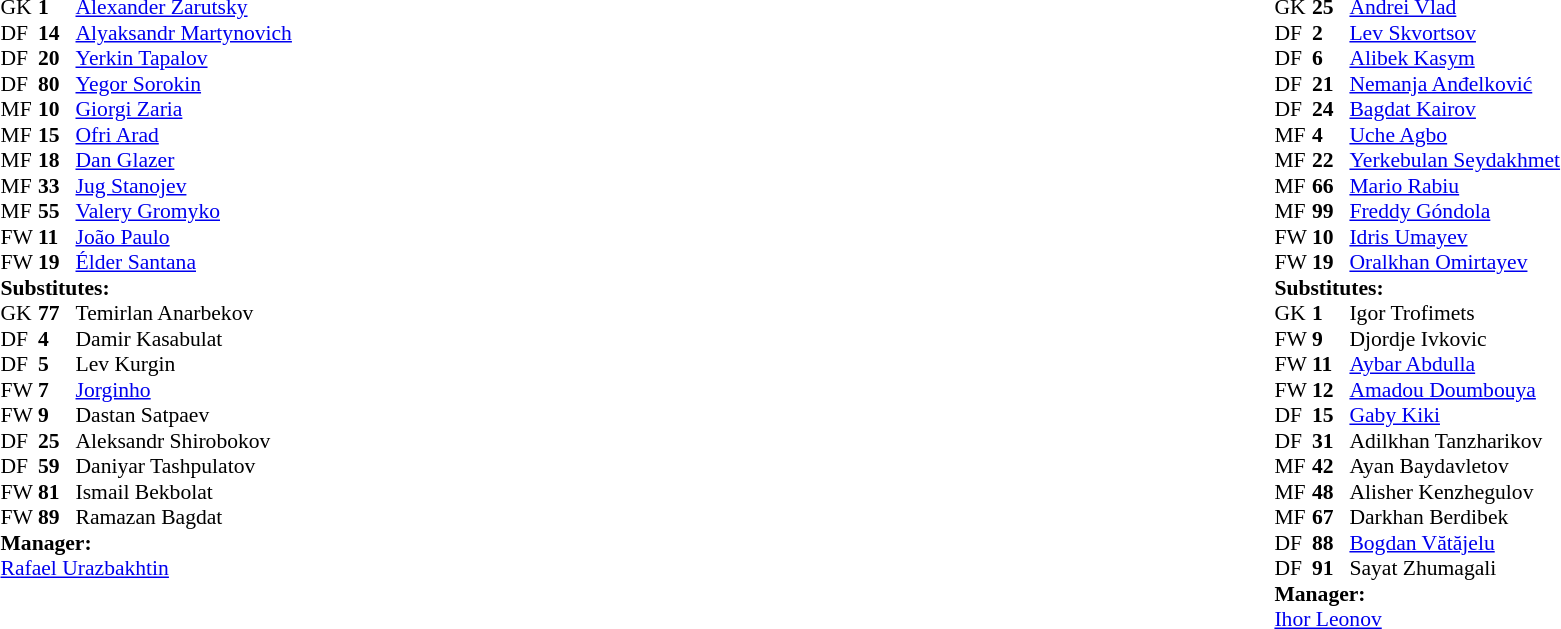<table width="100%">
<tr>
<td valign="top" width="50%"><br><table style="font-size: 90%" cellspacing="0" cellpadding="0">
<tr>
<td colspan=4></td>
</tr>
<tr>
<th width="25"></th>
<th width="25"></th>
</tr>
<tr>
<td>GK</td>
<td><strong>1 </strong></td>
<td> <a href='#'>Alexander Zarutsky</a></td>
</tr>
<tr>
<td>DF</td>
<td><strong>14</strong></td>
<td> <a href='#'>Alyaksandr Martynovich</a></td>
</tr>
<tr>
<td>DF</td>
<td><strong>20</strong></td>
<td> <a href='#'>Yerkin Tapalov</a></td>
<td></td>
</tr>
<tr>
<td>DF</td>
<td><strong>80</strong></td>
<td> <a href='#'>Yegor Sorokin</a></td>
</tr>
<tr>
<td>MF</td>
<td><strong>10</strong></td>
<td> <a href='#'>Giorgi Zaria</a></td>
<td></td>
<td></td>
</tr>
<tr>
<td>MF</td>
<td><strong>15</strong></td>
<td> <a href='#'>Ofri Arad</a></td>
</tr>
<tr>
<td>MF</td>
<td><strong>18</strong></td>
<td> <a href='#'>Dan Glazer</a></td>
</tr>
<tr>
<td>MF</td>
<td><strong>33</strong></td>
<td> <a href='#'>Jug Stanojev</a></td>
</tr>
<tr>
<td>MF</td>
<td><strong>55</strong></td>
<td> <a href='#'>Valery Gromyko</a></td>
<td></td>
<td></td>
</tr>
<tr>
<td>FW</td>
<td><strong>11</strong></td>
<td> <a href='#'>João Paulo</a></td>
<td></td>
<td></td>
</tr>
<tr>
<td>FW</td>
<td><strong>19</strong></td>
<td> <a href='#'>Élder Santana</a></td>
</tr>
<tr>
<td colspan=3><strong>Substitutes:</strong></td>
</tr>
<tr>
<td>GK</td>
<td><strong>77</strong></td>
<td> Temirlan Anarbekov</td>
</tr>
<tr>
<td>DF</td>
<td><strong>4 </strong></td>
<td> Damir Kasabulat</td>
<td></td>
<td></td>
</tr>
<tr>
<td>DF</td>
<td><strong>5 </strong></td>
<td> Lev Kurgin</td>
</tr>
<tr>
<td>FW</td>
<td><strong>7 </strong></td>
<td> <a href='#'>Jorginho</a></td>
<td></td>
<td></td>
</tr>
<tr>
<td>FW</td>
<td><strong>9 </strong></td>
<td> Dastan Satpaev</td>
<td></td>
<td></td>
</tr>
<tr>
<td>DF</td>
<td><strong>25</strong></td>
<td> Aleksandr Shirobokov</td>
</tr>
<tr>
<td>DF</td>
<td><strong>59</strong></td>
<td> Daniyar Tashpulatov</td>
</tr>
<tr>
<td>FW</td>
<td><strong>81</strong></td>
<td> Ismail Bekbolat</td>
</tr>
<tr>
<td>FW</td>
<td><strong>89</strong></td>
<td> Ramazan Bagdat</td>
</tr>
<tr>
<td colspan=3><strong>Manager:</strong></td>
</tr>
<tr>
<td colspan=3> <a href='#'>Rafael Urazbakhtin</a></td>
</tr>
</table>
</td>
<td valign="top" width="50%"><br><table style="font-size: 90%" cellspacing="0" cellpadding="0" align="center">
<tr>
<td colspan=4></td>
</tr>
<tr>
<th width=25></th>
<th width=25></th>
</tr>
<tr>
<td>GK</td>
<td><strong>25</strong></td>
<td> <a href='#'>Andrei Vlad</a></td>
</tr>
<tr>
<td>DF</td>
<td><strong>2 </strong></td>
<td> <a href='#'>Lev Skvortsov</a></td>
<td></td>
<td></td>
</tr>
<tr>
<td>DF</td>
<td><strong>6 </strong></td>
<td> <a href='#'>Alibek Kasym</a></td>
<td></td>
</tr>
<tr>
<td>DF</td>
<td><strong>21</strong></td>
<td> <a href='#'>Nemanja Anđelković</a></td>
</tr>
<tr>
<td>DF</td>
<td><strong>24</strong></td>
<td> <a href='#'>Bagdat Kairov</a></td>
<td></td>
<td></td>
</tr>
<tr>
<td>MF</td>
<td><strong>4 </strong></td>
<td> <a href='#'>Uche Agbo</a></td>
</tr>
<tr>
<td>MF</td>
<td><strong>22</strong></td>
<td> <a href='#'>Yerkebulan Seydakhmet</a></td>
<td></td>
</tr>
<tr>
<td>MF</td>
<td><strong>66</strong></td>
<td> <a href='#'>Mario Rabiu</a></td>
<td></td>
<td></td>
</tr>
<tr>
<td>MF</td>
<td><strong>99</strong></td>
<td> <a href='#'>Freddy Góndola</a></td>
<td></td>
<td></td>
</tr>
<tr>
<td>FW</td>
<td><strong>10</strong></td>
<td> <a href='#'>Idris Umayev</a></td>
</tr>
<tr>
<td>FW</td>
<td><strong>19</strong></td>
<td> <a href='#'>Oralkhan Omirtayev</a></td>
<td></td>
<td></td>
</tr>
<tr>
<td colspan=3><strong>Substitutes:</strong></td>
</tr>
<tr>
<td>GK</td>
<td><strong>1 </strong></td>
<td> Igor Trofimets</td>
</tr>
<tr>
<td>FW</td>
<td><strong>9 </strong></td>
<td> Djordje Ivkovic</td>
<td></td>
<td></td>
</tr>
<tr>
<td>FW</td>
<td><strong>11</strong></td>
<td> <a href='#'>Aybar Abdulla</a></td>
<td></td>
<td></td>
</tr>
<tr>
<td>FW</td>
<td><strong>12</strong></td>
<td> <a href='#'>Amadou Doumbouya</a></td>
</tr>
<tr>
<td>DF</td>
<td><strong>15</strong></td>
<td> <a href='#'>Gaby Kiki</a></td>
</tr>
<tr>
<td>DF</td>
<td><strong>31</strong></td>
<td> Adilkhan Tanzharikov</td>
<td></td>
<td></td>
</tr>
<tr>
<td>MF</td>
<td><strong>42</strong></td>
<td> Ayan Baydavletov</td>
</tr>
<tr>
<td>MF</td>
<td><strong>48</strong></td>
<td> Alisher Kenzhegulov</td>
</tr>
<tr>
<td>MF</td>
<td><strong>67</strong></td>
<td> Darkhan Berdibek</td>
<td></td>
<td></td>
</tr>
<tr>
<td>DF</td>
<td><strong>88</strong></td>
<td> <a href='#'>Bogdan Vătăjelu</a></td>
<td></td>
<td></td>
</tr>
<tr>
<td>DF</td>
<td><strong>91</strong></td>
<td> Sayat Zhumagali</td>
</tr>
<tr>
<td colspan=3><strong>Manager:</strong></td>
</tr>
<tr>
<td colspan=3> <a href='#'>Ihor Leonov</a></td>
</tr>
</table>
</td>
</tr>
</table>
